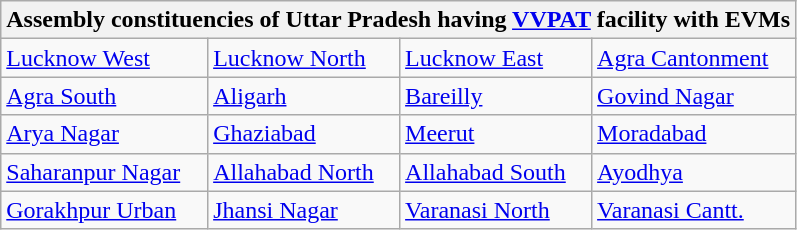<table class="wikitable" | align="center">
<tr>
<th colspan="4">Assembly constituencies of Uttar Pradesh having <a href='#'>VVPAT</a> facility with EVMs</th>
</tr>
<tr>
<td><a href='#'>Lucknow West</a></td>
<td><a href='#'>Lucknow North</a></td>
<td><a href='#'>Lucknow East</a></td>
<td><a href='#'>Agra Cantonment</a></td>
</tr>
<tr>
<td><a href='#'>Agra South</a></td>
<td><a href='#'>Aligarh</a></td>
<td><a href='#'>Bareilly</a></td>
<td><a href='#'>Govind Nagar</a></td>
</tr>
<tr>
<td><a href='#'>Arya Nagar</a></td>
<td><a href='#'>Ghaziabad</a></td>
<td><a href='#'>Meerut</a></td>
<td><a href='#'>Moradabad</a></td>
</tr>
<tr>
<td><a href='#'>Saharanpur Nagar</a></td>
<td><a href='#'>Allahabad North</a></td>
<td><a href='#'>Allahabad South</a></td>
<td><a href='#'>Ayodhya</a></td>
</tr>
<tr>
<td><a href='#'>Gorakhpur Urban</a></td>
<td><a href='#'>Jhansi Nagar</a></td>
<td><a href='#'>Varanasi North</a></td>
<td><a href='#'>Varanasi Cantt.</a></td>
</tr>
</table>
